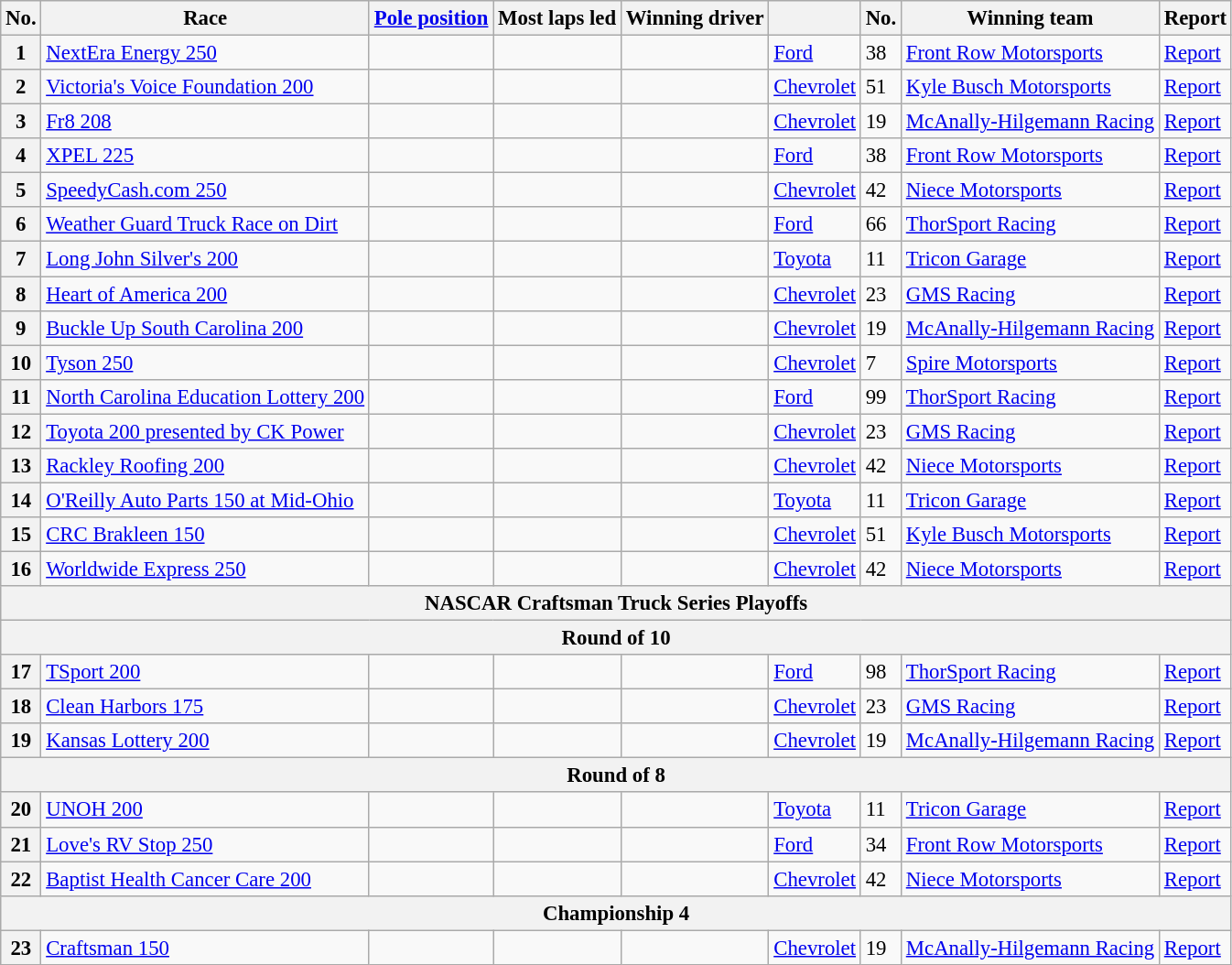<table class="wikitable" style="font-size:95%">
<tr>
<th>No.</th>
<th>Race</th>
<th><a href='#'>Pole position</a></th>
<th>Most laps led</th>
<th>Winning driver</th>
<th></th>
<th>No.</th>
<th>Winning team</th>
<th>Report</th>
</tr>
<tr>
<th>1</th>
<td><a href='#'>NextEra Energy 250</a></td>
<td></td>
<td><br></td>
<td></td>
<td><a href='#'>Ford</a></td>
<td>38</td>
<td><a href='#'>Front Row Motorsports</a></td>
<td><a href='#'>Report</a></td>
</tr>
<tr>
<th>2</th>
<td><a href='#'>Victoria's Voice Foundation 200</a></td>
<td></td>
<td></td>
<td></td>
<td><a href='#'>Chevrolet</a></td>
<td>51</td>
<td><a href='#'>Kyle Busch Motorsports</a></td>
<td><a href='#'>Report</a></td>
</tr>
<tr>
<th>3</th>
<td><a href='#'>Fr8 208</a></td>
<td></td>
<td></td>
<td></td>
<td><a href='#'>Chevrolet</a></td>
<td>19</td>
<td><a href='#'>McAnally-Hilgemann Racing</a></td>
<td><a href='#'>Report</a></td>
</tr>
<tr>
<th>4</th>
<td><a href='#'>XPEL 225</a></td>
<td></td>
<td></td>
<td></td>
<td><a href='#'>Ford</a></td>
<td>38</td>
<td><a href='#'>Front Row Motorsports</a></td>
<td><a href='#'>Report</a></td>
</tr>
<tr>
<th>5</th>
<td><a href='#'>SpeedyCash.com 250</a></td>
<td></td>
<td></td>
<td></td>
<td><a href='#'>Chevrolet</a></td>
<td>42</td>
<td><a href='#'>Niece Motorsports</a></td>
<td><a href='#'>Report</a></td>
</tr>
<tr>
<th>6</th>
<td><a href='#'>Weather Guard Truck Race on Dirt</a></td>
<td></td>
<td></td>
<td></td>
<td><a href='#'>Ford</a></td>
<td>66</td>
<td><a href='#'>ThorSport Racing</a></td>
<td><a href='#'>Report</a></td>
</tr>
<tr>
<th>7</th>
<td><a href='#'>Long John Silver's 200</a></td>
<td></td>
<td></td>
<td></td>
<td><a href='#'>Toyota</a></td>
<td>11</td>
<td><a href='#'>Tricon Garage</a></td>
<td><a href='#'>Report</a></td>
</tr>
<tr>
<th>8</th>
<td><a href='#'>Heart of America 200</a></td>
<td></td>
<td></td>
<td></td>
<td><a href='#'>Chevrolet</a></td>
<td>23</td>
<td><a href='#'>GMS Racing</a></td>
<td><a href='#'>Report</a></td>
</tr>
<tr>
<th>9</th>
<td><a href='#'>Buckle Up South Carolina 200</a></td>
<td></td>
<td></td>
<td></td>
<td><a href='#'>Chevrolet</a></td>
<td>19</td>
<td><a href='#'>McAnally-Hilgemann Racing</a></td>
<td><a href='#'>Report</a></td>
</tr>
<tr>
<th>10</th>
<td><a href='#'>Tyson 250</a></td>
<td></td>
<td></td>
<td></td>
<td><a href='#'>Chevrolet</a></td>
<td>7</td>
<td><a href='#'>Spire Motorsports</a></td>
<td><a href='#'>Report</a></td>
</tr>
<tr>
<th>11</th>
<td><a href='#'>North Carolina Education Lottery 200</a></td>
<td></td>
<td></td>
<td></td>
<td><a href='#'>Ford</a></td>
<td>99</td>
<td><a href='#'>ThorSport Racing</a></td>
<td><a href='#'>Report</a></td>
</tr>
<tr>
<th>12</th>
<td><a href='#'>Toyota 200 presented by CK Power</a></td>
<td></td>
<td></td>
<td></td>
<td><a href='#'>Chevrolet</a></td>
<td>23</td>
<td><a href='#'>GMS Racing</a></td>
<td><a href='#'>Report</a></td>
</tr>
<tr>
<th>13</th>
<td><a href='#'>Rackley Roofing 200</a></td>
<td></td>
<td></td>
<td></td>
<td><a href='#'>Chevrolet</a></td>
<td>42</td>
<td><a href='#'>Niece Motorsports</a></td>
<td><a href='#'>Report</a></td>
</tr>
<tr>
<th>14</th>
<td><a href='#'>O'Reilly Auto Parts 150 at Mid-Ohio</a></td>
<td></td>
<td></td>
<td></td>
<td><a href='#'>Toyota</a></td>
<td>11</td>
<td><a href='#'>Tricon Garage</a></td>
<td><a href='#'>Report</a></td>
</tr>
<tr>
<th>15</th>
<td><a href='#'>CRC Brakleen 150</a></td>
<td></td>
<td></td>
<td></td>
<td><a href='#'>Chevrolet</a></td>
<td>51</td>
<td><a href='#'>Kyle Busch Motorsports</a></td>
<td><a href='#'>Report</a></td>
</tr>
<tr>
<th>16</th>
<td><a href='#'>Worldwide Express 250</a></td>
<td></td>
<td></td>
<td></td>
<td><a href='#'>Chevrolet</a></td>
<td>42</td>
<td><a href='#'>Niece Motorsports</a></td>
<td><a href='#'>Report</a></td>
</tr>
<tr>
<th colspan="9">NASCAR Craftsman Truck Series Playoffs</th>
</tr>
<tr>
<th colspan="9">Round of 10</th>
</tr>
<tr>
<th>17</th>
<td><a href='#'>TSport 200</a></td>
<td></td>
<td></td>
<td></td>
<td><a href='#'>Ford</a></td>
<td>98</td>
<td><a href='#'>ThorSport Racing</a></td>
<td><a href='#'>Report</a></td>
</tr>
<tr>
<th>18</th>
<td><a href='#'>Clean Harbors 175</a></td>
<td></td>
<td></td>
<td></td>
<td><a href='#'>Chevrolet</a></td>
<td>23</td>
<td><a href='#'>GMS Racing</a></td>
<td><a href='#'>Report</a></td>
</tr>
<tr>
<th>19</th>
<td><a href='#'>Kansas Lottery 200</a></td>
<td></td>
<td></td>
<td></td>
<td><a href='#'>Chevrolet</a></td>
<td>19</td>
<td><a href='#'>McAnally-Hilgemann Racing</a></td>
<td><a href='#'>Report</a></td>
</tr>
<tr>
<th colspan="9">Round of 8</th>
</tr>
<tr>
<th>20</th>
<td><a href='#'>UNOH 200</a></td>
<td></td>
<td></td>
<td></td>
<td><a href='#'>Toyota</a></td>
<td>11</td>
<td><a href='#'>Tricon Garage</a></td>
<td><a href='#'>Report</a></td>
</tr>
<tr>
<th>21</th>
<td><a href='#'>Love's RV Stop 250</a></td>
<td></td>
<td></td>
<td></td>
<td><a href='#'>Ford</a></td>
<td>34</td>
<td><a href='#'>Front Row Motorsports</a></td>
<td><a href='#'>Report</a></td>
</tr>
<tr>
<th>22</th>
<td><a href='#'>Baptist Health Cancer Care 200</a></td>
<td></td>
<td></td>
<td></td>
<td><a href='#'>Chevrolet</a></td>
<td>42</td>
<td><a href='#'>Niece Motorsports</a></td>
<td><a href='#'>Report</a></td>
</tr>
<tr>
<th colspan="9">Championship 4</th>
</tr>
<tr>
<th>23</th>
<td><a href='#'>Craftsman 150</a></td>
<td></td>
<td></td>
<td></td>
<td><a href='#'>Chevrolet</a></td>
<td>19</td>
<td><a href='#'>McAnally-Hilgemann Racing</a></td>
<td><a href='#'>Report</a></td>
</tr>
</table>
